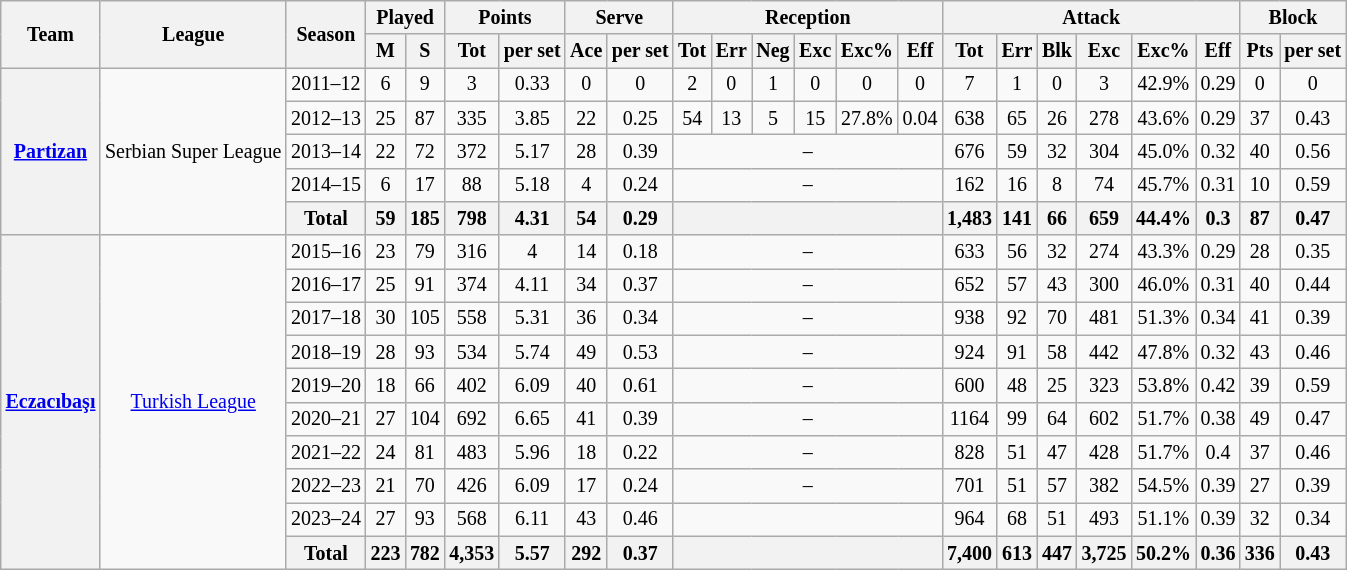<table class="wikitable" style="text-align:center; font-size:smaller">
<tr>
<th rowspan="2">Team</th>
<th rowspan="2">League</th>
<th rowspan="2">Season</th>
<th colspan="2">Played</th>
<th colspan="2">Points</th>
<th colspan="2">Serve</th>
<th colspan="6">Reception</th>
<th colspan="6">Attack</th>
<th colspan="2">Block</th>
</tr>
<tr>
<th>M</th>
<th>S</th>
<th>Tot</th>
<th>per set</th>
<th>Ace</th>
<th>per set</th>
<th>Tot</th>
<th>Err</th>
<th>Neg</th>
<th>Exc</th>
<th>Exc%</th>
<th>Eff</th>
<th>Tot</th>
<th>Err</th>
<th>Blk</th>
<th>Exc</th>
<th>Exc%</th>
<th>Eff</th>
<th>Pts</th>
<th>per set</th>
</tr>
<tr>
<th rowspan="5"><a href='#'>Partizan</a></th>
<td rowspan="5">Serbian Super League</td>
<td>2011–12</td>
<td>6</td>
<td>9</td>
<td>3</td>
<td>0.33</td>
<td>0</td>
<td>0</td>
<td>2</td>
<td>0</td>
<td>1</td>
<td>0</td>
<td>0</td>
<td>0</td>
<td>7</td>
<td>1</td>
<td>0</td>
<td>3</td>
<td>42.9%</td>
<td>0.29</td>
<td>0</td>
<td>0</td>
</tr>
<tr>
<td>2012–13</td>
<td>25</td>
<td>87</td>
<td>335</td>
<td>3.85</td>
<td>22</td>
<td>0.25</td>
<td>54</td>
<td>13</td>
<td>5</td>
<td>15</td>
<td>27.8%</td>
<td>0.04</td>
<td>638</td>
<td>65</td>
<td>26</td>
<td>278</td>
<td>43.6%</td>
<td>0.29</td>
<td>37</td>
<td>0.43</td>
</tr>
<tr>
<td>2013–14</td>
<td>22</td>
<td>72</td>
<td>372</td>
<td>5.17</td>
<td>28</td>
<td>0.39</td>
<td colspan="6">–</td>
<td>676</td>
<td>59</td>
<td>32</td>
<td>304</td>
<td>45.0%</td>
<td>0.32</td>
<td>40</td>
<td>0.56</td>
</tr>
<tr>
<td>2014–15</td>
<td>6</td>
<td>17</td>
<td>88</td>
<td>5.18</td>
<td>4</td>
<td>0.24</td>
<td colspan="6">–</td>
<td>162</td>
<td>16</td>
<td>8</td>
<td>74</td>
<td>45.7%</td>
<td>0.31</td>
<td>10</td>
<td>0.59</td>
</tr>
<tr>
<th>Total</th>
<th>59</th>
<th>185</th>
<th>798</th>
<th>4.31</th>
<th>54</th>
<th>0.29</th>
<th colspan="6"></th>
<th>1,483</th>
<th>141</th>
<th>66</th>
<th>659</th>
<th>44.4%</th>
<th>0.3</th>
<th>87</th>
<th>0.47</th>
</tr>
<tr>
<th rowspan="10"><a href='#'>Eczacıbaşı</a></th>
<td rowspan="10"><a href='#'>Turkish League</a></td>
<td>2015–16</td>
<td>23</td>
<td>79</td>
<td>316</td>
<td>4</td>
<td>14</td>
<td>0.18</td>
<td colspan="6">–</td>
<td>633</td>
<td>56</td>
<td>32</td>
<td>274</td>
<td>43.3%</td>
<td>0.29</td>
<td>28</td>
<td>0.35</td>
</tr>
<tr>
<td>2016–17</td>
<td>25</td>
<td>91</td>
<td>374</td>
<td>4.11</td>
<td>34</td>
<td>0.37</td>
<td colspan="6">–</td>
<td>652</td>
<td>57</td>
<td>43</td>
<td>300</td>
<td>46.0%</td>
<td>0.31</td>
<td>40</td>
<td>0.44</td>
</tr>
<tr>
<td>2017–18</td>
<td>30</td>
<td>105</td>
<td>558</td>
<td>5.31</td>
<td>36</td>
<td>0.34</td>
<td colspan="6">–</td>
<td>938</td>
<td>92</td>
<td>70</td>
<td>481</td>
<td>51.3%</td>
<td>0.34</td>
<td>41</td>
<td>0.39</td>
</tr>
<tr>
<td>2018–19</td>
<td>28</td>
<td>93</td>
<td>534</td>
<td>5.74</td>
<td>49</td>
<td>0.53</td>
<td colspan="6">–</td>
<td>924</td>
<td>91</td>
<td>58</td>
<td>442</td>
<td>47.8%</td>
<td>0.32</td>
<td>43</td>
<td>0.46</td>
</tr>
<tr>
<td>2019–20</td>
<td>18</td>
<td>66</td>
<td>402</td>
<td>6.09</td>
<td>40</td>
<td>0.61</td>
<td colspan="6">–</td>
<td>600</td>
<td>48</td>
<td>25</td>
<td>323</td>
<td>53.8%</td>
<td>0.42</td>
<td>39</td>
<td>0.59</td>
</tr>
<tr>
<td>2020–21</td>
<td>27</td>
<td>104</td>
<td>692</td>
<td>6.65</td>
<td>41</td>
<td>0.39</td>
<td colspan="6">–</td>
<td>1164</td>
<td>99</td>
<td>64</td>
<td>602</td>
<td>51.7%</td>
<td>0.38</td>
<td>49</td>
<td>0.47</td>
</tr>
<tr>
<td>2021–22</td>
<td>24</td>
<td>81</td>
<td>483</td>
<td>5.96</td>
<td>18</td>
<td>0.22</td>
<td colspan="6">–</td>
<td>828</td>
<td>51</td>
<td>47</td>
<td>428</td>
<td>51.7%</td>
<td>0.4</td>
<td>37</td>
<td>0.46</td>
</tr>
<tr>
<td>2022–23</td>
<td>21</td>
<td>70</td>
<td>426</td>
<td>6.09</td>
<td>17</td>
<td>0.24</td>
<td colspan="6">–</td>
<td>701</td>
<td>51</td>
<td>57</td>
<td>382</td>
<td>54.5%</td>
<td>0.39</td>
<td>27</td>
<td>0.39</td>
</tr>
<tr>
<td>2023–24</td>
<td>27</td>
<td>93</td>
<td>568</td>
<td>6.11</td>
<td>43</td>
<td>0.46</td>
<td colspan="6"></td>
<td>964</td>
<td>68</td>
<td>51</td>
<td>493</td>
<td>51.1%</td>
<td>0.39</td>
<td>32</td>
<td>0.34</td>
</tr>
<tr>
<th>Total</th>
<th>223</th>
<th>782</th>
<th>4,353</th>
<th>5.57</th>
<th>292</th>
<th>0.37</th>
<th colspan="6"></th>
<th>7,400</th>
<th>613</th>
<th>447</th>
<th>3,725</th>
<th>50.2%</th>
<th>0.36</th>
<th>336</th>
<th>0.43</th>
</tr>
</table>
